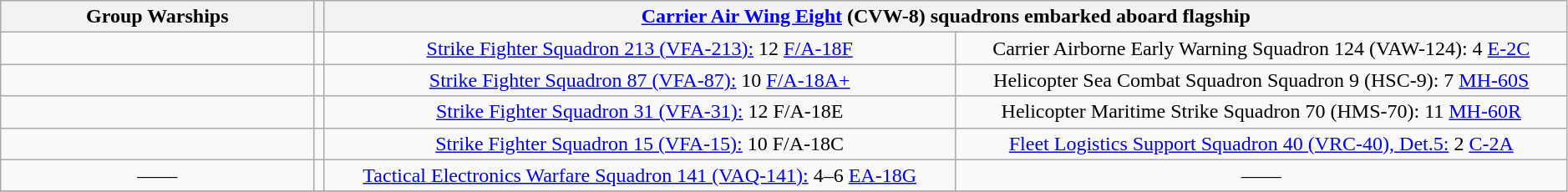<table class="wikitable" style="text-align:center" width=99%>
<tr>
<th colspan="1" width="20%" align="center">Group Warships</th>
<th colspan="1" width="0%" align="center"></th>
<th colspan="2" align="center"><a href='#'>Carrier Air Wing Eight</a> (CVW-8) squadrons embarked aboard flagship </th>
</tr>
<tr>
<td></td>
<td></td>
<td><a href='#'>Strike Fighter Squadron 213 (VFA-213):</a> 12 <a href='#'>F/A-18F</a></td>
<td>Carrier Airborne Early Warning Squadron 124 (VAW-124):  4 <a href='#'>E-2C</a></td>
</tr>
<tr>
<td></td>
<td></td>
<td><a href='#'>Strike Fighter Squadron 87 (VFA-87):</a> 10 <a href='#'>F/A-18A+</a></td>
<td>Helicopter Sea Combat Squadron Squadron 9 (HSC-9):  7 <a href='#'>MH-60S</a></td>
</tr>
<tr>
<td></td>
<td></td>
<td><a href='#'>Strike Fighter Squadron 31 (VFA-31):</a> 12 F/A-18E</td>
<td>Helicopter Maritime Strike Squadron 70 (HMS-70):  11 <a href='#'>MH-60R</a></td>
</tr>
<tr>
<td></td>
<td></td>
<td><a href='#'>Strike Fighter Squadron 15 (VFA-15):</a> 10 F/A-18C</td>
<td><a href='#'>Fleet Logistics Support Squadron 40 (VRC-40), Det.5:</a> 2 <a href='#'>C-2A</a></td>
</tr>
<tr>
<td>——</td>
<td></td>
<td><a href='#'>Tactical Electronics Warfare Squadron 141 (VAQ-141):</a> 4–6 <a href='#'>EA-18G</a></td>
<td>——</td>
</tr>
<tr>
</tr>
</table>
